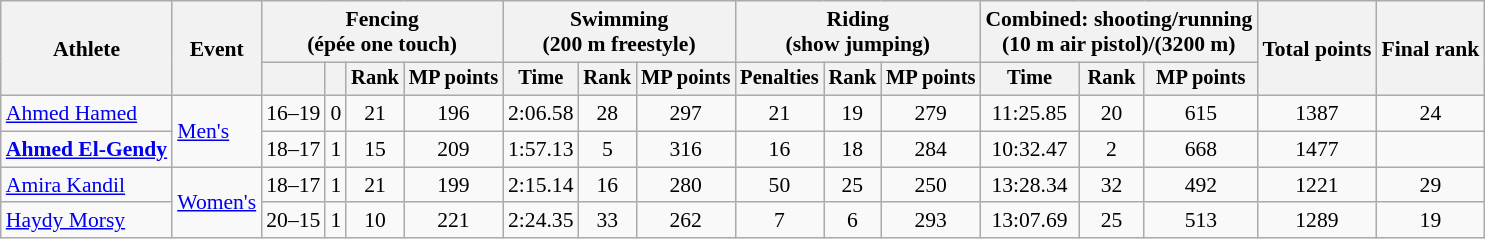<table class="wikitable" style="font-size:90%">
<tr>
<th rowspan="2">Athlete</th>
<th rowspan="2">Event</th>
<th colspan=4>Fencing<br><span>(épée one touch)</span></th>
<th colspan=3>Swimming<br><span>(200 m freestyle)</span></th>
<th colspan=3>Riding<br><span>(show jumping)</span></th>
<th colspan=3>Combined: shooting/running<br><span>(10 m air pistol)/(3200 m)</span></th>
<th rowspan=2>Total points</th>
<th rowspan=2>Final rank</th>
</tr>
<tr style="font-size:95%">
<th></th>
<th></th>
<th>Rank</th>
<th>MP points</th>
<th>Time</th>
<th>Rank</th>
<th>MP points</th>
<th>Penalties</th>
<th>Rank</th>
<th>MP points</th>
<th>Time</th>
<th>Rank</th>
<th>MP points</th>
</tr>
<tr align=center>
<td align=left><a href='#'>Ahmed Hamed</a></td>
<td align=left rowspan=2><a href='#'>Men's</a></td>
<td>16–19</td>
<td>0</td>
<td>21</td>
<td>196</td>
<td>2:06.58</td>
<td>28</td>
<td>297</td>
<td>21</td>
<td>19</td>
<td>279</td>
<td>11:25.85</td>
<td>20</td>
<td>615</td>
<td>1387</td>
<td>24</td>
</tr>
<tr align=center>
<td align=left><strong><a href='#'>Ahmed El-Gendy</a></strong></td>
<td>18–17</td>
<td>1</td>
<td>15</td>
<td>209</td>
<td>1:57.13</td>
<td>5</td>
<td>316</td>
<td>16</td>
<td>18</td>
<td>284</td>
<td>10:32.47</td>
<td>2</td>
<td>668</td>
<td>1477</td>
<td></td>
</tr>
<tr align=center>
<td align=left><a href='#'>Amira Kandil</a></td>
<td rowspan="2" align="left"><a href='#'>Women's</a></td>
<td>18–17</td>
<td>1</td>
<td>21</td>
<td>199</td>
<td>2:15.14</td>
<td>16</td>
<td>280</td>
<td>50</td>
<td>25</td>
<td>250</td>
<td>13:28.34</td>
<td>32</td>
<td>492</td>
<td>1221</td>
<td>29</td>
</tr>
<tr align=center>
<td align=left><a href='#'>Haydy Morsy</a></td>
<td>20–15</td>
<td>1</td>
<td>10</td>
<td>221</td>
<td>2:24.35</td>
<td>33</td>
<td>262</td>
<td>7</td>
<td>6</td>
<td>293</td>
<td>13:07.69</td>
<td>25</td>
<td>513</td>
<td>1289</td>
<td>19</td>
</tr>
</table>
